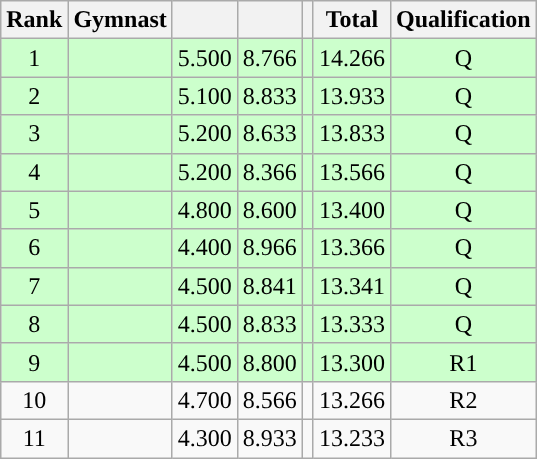<table class="wikitable sortable" style="text-align:center">
<tr>
<th>Rank</th>
<th>Gymnast</th>
<th><small></small></th>
<th><small></small></th>
<th><small></small></th>
<th>Total</th>
<th>Qualification</th>
</tr>
<tr bgcolor=ccffcc>
<td>1</td>
<td align=left></td>
<td>5.500</td>
<td>8.766</td>
<td></td>
<td>14.266</td>
<td>Q</td>
</tr>
<tr bgcolor=ccffcc>
<td>2</td>
<td align=left></td>
<td>5.100</td>
<td>8.833</td>
<td></td>
<td>13.933</td>
<td>Q</td>
</tr>
<tr bgcolor=ccffcc>
<td>3</td>
<td align=left></td>
<td>5.200</td>
<td>8.633</td>
<td></td>
<td>13.833</td>
<td>Q</td>
</tr>
<tr bgcolor=ccffcc>
<td>4</td>
<td align=left></td>
<td>5.200</td>
<td>8.366</td>
<td></td>
<td>13.566</td>
<td>Q</td>
</tr>
<tr bgcolor=ccffcc>
<td>5</td>
<td align=left></td>
<td>4.800</td>
<td>8.600</td>
<td></td>
<td>13.400</td>
<td>Q</td>
</tr>
<tr bgcolor=ccffcc>
<td>6</td>
<td align=left></td>
<td>4.400</td>
<td>8.966</td>
<td></td>
<td>13.366</td>
<td>Q</td>
</tr>
<tr bgcolor=ccffcc>
<td>7</td>
<td align=left></td>
<td>4.500</td>
<td>8.841</td>
<td></td>
<td>13.341</td>
<td>Q</td>
</tr>
<tr bgcolor=ccffcc>
<td>8</td>
<td align=left></td>
<td>4.500</td>
<td>8.833</td>
<td></td>
<td>13.333</td>
<td>Q</td>
</tr>
<tr bgcolor=ccffcc>
<td>9</td>
<td align=left></td>
<td>4.500</td>
<td>8.800</td>
<td></td>
<td>13.300</td>
<td>R1</td>
</tr>
<tr>
<td>10</td>
<td align=left></td>
<td>4.700</td>
<td>8.566</td>
<td></td>
<td>13.266</td>
<td>R2</td>
</tr>
<tr>
<td>11</td>
<td align=left></td>
<td>4.300</td>
<td>8.933</td>
<td></td>
<td>13.233</td>
<td>R3</td>
</tr>
</table>
